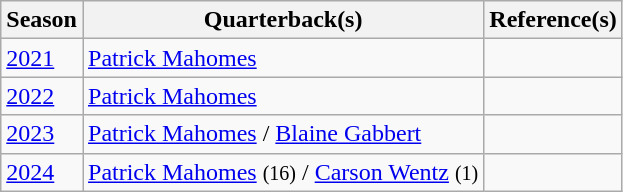<table class="wikitable">
<tr>
<th>Season</th>
<th>Quarterback(s)</th>
<th>Reference(s)</th>
</tr>
<tr>
<td><a href='#'>2021</a></td>
<td><a href='#'>Patrick Mahomes</a> </td>
<td align="center"></td>
</tr>
<tr>
<td><a href='#'>2022</a></td>
<td><a href='#'>Patrick Mahomes</a> </td>
<td align="center"></td>
</tr>
<tr>
<td><a href='#'>2023</a></td>
<td><a href='#'>Patrick Mahomes</a>  / <a href='#'>Blaine Gabbert</a> </td>
<td align="center"></td>
</tr>
<tr>
<td><a href='#'>2024</a></td>
<td><a href='#'>Patrick Mahomes</a> <small>(16)</small> / <a href='#'>Carson Wentz</a> <small>(1)</small></td>
<td align="center"></td>
</tr>
</table>
